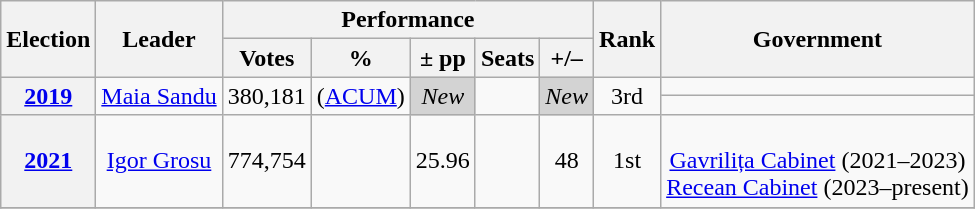<table class=wikitable style=text-align:center>
<tr>
<th rowspan="2">Election</th>
<th rowspan="2">Leader</th>
<th colspan="5" scope="col">Performance</th>
<th rowspan="2">Rank</th>
<th rowspan="2">Government</th>
</tr>
<tr>
<th><strong>Votes</strong></th>
<th><strong>%</strong></th>
<th><strong>± pp</strong></th>
<th><strong>Seats</strong></th>
<th><strong>+/–</strong></th>
</tr>
<tr>
<th rowspan="2"><a href='#'>2019</a></th>
<td rowspan="2"><a href='#'>Maia Sandu</a></td>
<td rowspan="2">380,181</td>
<td rowspan="2">(<a href='#'>ACUM</a>)</td>
<td rowspan="2" bgcolor="lightgrey"><em>New</em></td>
<td rowspan="2"></td>
<td rowspan="2" bgcolor="lightgrey"><em>New</em></td>
<td rowspan="2">3rd</td>
<td></td>
</tr>
<tr>
<td></td>
</tr>
<tr>
<th><a href='#'>2021</a></th>
<td><a href='#'>Igor Grosu</a></td>
<td>774,754</td>
<td></td>
<td> 25.96</td>
<td></td>
<td> 48</td>
<td>1st</td>
<td><br><a href='#'>Gavrilița Cabinet</a> (2021–2023)<br><a href='#'>Recean Cabinet</a> (2023–present)</td>
</tr>
<tr>
</tr>
</table>
